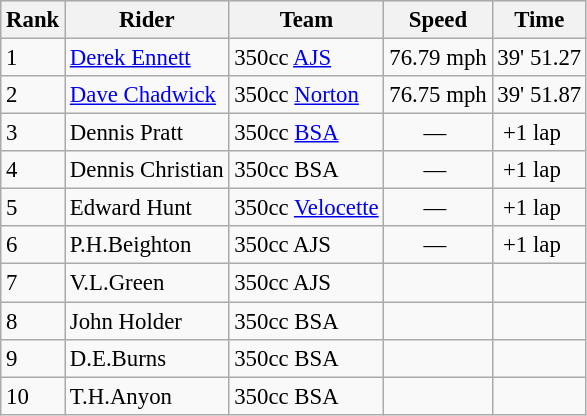<table class="wikitable" style="font-size: 95%;">
<tr style="background:#efefef;">
<th>Rank</th>
<th>Rider</th>
<th>Team</th>
<th>Speed</th>
<th>Time</th>
</tr>
<tr>
<td>1</td>
<td> <a href='#'>Derek Ennett</a></td>
<td>350cc <a href='#'>AJS</a></td>
<td>76.79 mph</td>
<td>39' 51.27</td>
</tr>
<tr>
<td>2</td>
<td> <a href='#'>Dave Chadwick</a></td>
<td>350cc <a href='#'>Norton</a></td>
<td>76.75 mph</td>
<td>39' 51.87</td>
</tr>
<tr>
<td>3</td>
<td> Dennis Pratt</td>
<td>350cc <a href='#'>BSA</a></td>
<td>      —</td>
<td> +1 lap</td>
</tr>
<tr>
<td>4</td>
<td> Dennis Christian</td>
<td>350cc BSA</td>
<td>      —</td>
<td> +1 lap</td>
</tr>
<tr>
<td>5</td>
<td> Edward Hunt</td>
<td>350cc  <a href='#'>Velocette</a></td>
<td>      —</td>
<td> +1 lap</td>
</tr>
<tr>
<td>6</td>
<td> P.H.Beighton</td>
<td>350cc AJS</td>
<td>      —</td>
<td> +1 lap</td>
</tr>
<tr>
<td>7</td>
<td> V.L.Green</td>
<td>350cc AJS</td>
<td></td>
<td></td>
</tr>
<tr>
<td>8</td>
<td> John Holder</td>
<td>350cc BSA</td>
<td></td>
<td></td>
</tr>
<tr>
<td>9</td>
<td> D.E.Burns</td>
<td>350cc BSA</td>
<td></td>
<td></td>
</tr>
<tr>
<td>10</td>
<td> T.H.Anyon</td>
<td>350cc BSA</td>
<td></td>
<td></td>
</tr>
</table>
